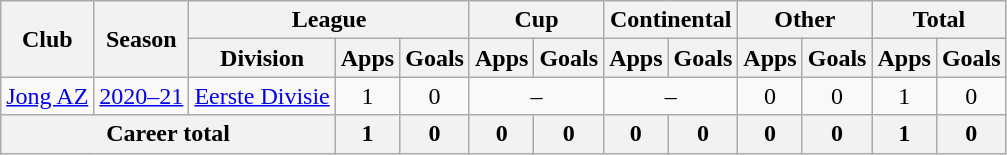<table class="wikitable" style="text-align: center">
<tr>
<th rowspan="2">Club</th>
<th rowspan="2">Season</th>
<th colspan="3">League</th>
<th colspan="2">Cup</th>
<th colspan="2">Continental</th>
<th colspan="2">Other</th>
<th colspan="2">Total</th>
</tr>
<tr>
<th>Division</th>
<th>Apps</th>
<th>Goals</th>
<th>Apps</th>
<th>Goals</th>
<th>Apps</th>
<th>Goals</th>
<th>Apps</th>
<th>Goals</th>
<th>Apps</th>
<th>Goals</th>
</tr>
<tr>
<td><a href='#'>Jong AZ</a></td>
<td><a href='#'>2020–21</a></td>
<td><a href='#'>Eerste Divisie</a></td>
<td>1</td>
<td>0</td>
<td colspan="2">–</td>
<td colspan="2">–</td>
<td>0</td>
<td>0</td>
<td>1</td>
<td>0</td>
</tr>
<tr>
<th colspan="3"><strong>Career total</strong></th>
<th>1</th>
<th>0</th>
<th>0</th>
<th>0</th>
<th>0</th>
<th>0</th>
<th>0</th>
<th>0</th>
<th>1</th>
<th>0</th>
</tr>
</table>
